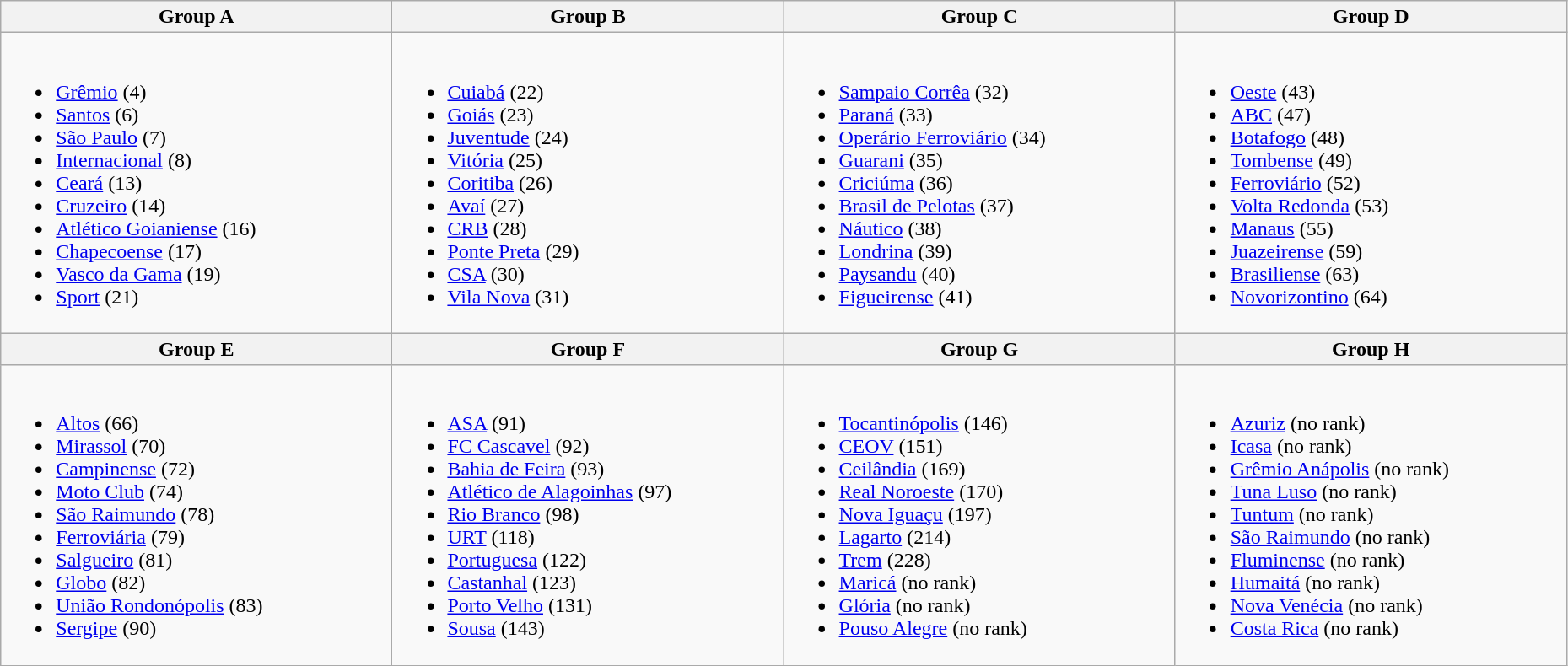<table class="wikitable" width=98%>
<tr>
<th width=25%>Group A</th>
<th width=25%>Group B</th>
<th width=25%>Group C</th>
<th width=25%>Group D</th>
</tr>
<tr>
<td><br><ul><li> <a href='#'>Grêmio</a> (4)</li><li> <a href='#'>Santos</a> (6)</li><li> <a href='#'>São Paulo</a> (7)</li><li> <a href='#'>Internacional</a> (8)</li><li> <a href='#'>Ceará</a> (13)</li><li> <a href='#'>Cruzeiro</a> (14)</li><li> <a href='#'>Atlético Goianiense</a> (16)</li><li> <a href='#'>Chapecoense</a> (17)</li><li> <a href='#'>Vasco da Gama</a> (19)</li><li> <a href='#'>Sport</a> (21)</li></ul></td>
<td><br><ul><li> <a href='#'>Cuiabá</a> (22)</li><li> <a href='#'>Goiás</a> (23)</li><li> <a href='#'>Juventude</a> (24)</li><li> <a href='#'>Vitória</a> (25)</li><li> <a href='#'>Coritiba</a> (26)</li><li> <a href='#'>Avaí</a> (27)</li><li> <a href='#'>CRB</a> (28)</li><li> <a href='#'>Ponte Preta</a> (29)</li><li> <a href='#'>CSA</a> (30)</li><li> <a href='#'>Vila Nova</a> (31)</li></ul></td>
<td><br><ul><li> <a href='#'>Sampaio Corrêa</a> (32)</li><li> <a href='#'>Paraná</a> (33)</li><li> <a href='#'>Operário Ferroviário</a> (34)</li><li> <a href='#'>Guarani</a> (35)</li><li> <a href='#'>Criciúma</a> (36)</li><li> <a href='#'>Brasil de Pelotas</a> (37)</li><li> <a href='#'>Náutico</a> (38)</li><li> <a href='#'>Londrina</a> (39)</li><li> <a href='#'>Paysandu</a> (40)</li><li> <a href='#'>Figueirense</a> (41)</li></ul></td>
<td><br><ul><li> <a href='#'>Oeste</a> (43)</li><li> <a href='#'>ABC</a> (47)</li><li> <a href='#'>Botafogo</a> (48)</li><li> <a href='#'>Tombense</a> (49)</li><li> <a href='#'>Ferroviário</a> (52)</li><li> <a href='#'>Volta Redonda</a> (53)</li><li> <a href='#'>Manaus</a> (55)</li><li> <a href='#'>Juazeirense</a> (59)</li><li> <a href='#'>Brasiliense</a> (63)</li><li> <a href='#'>Novorizontino</a> (64)</li></ul></td>
</tr>
<tr>
<th width=25%>Group E</th>
<th width=25%>Group F</th>
<th width=25%>Group G</th>
<th width=25%>Group H</th>
</tr>
<tr>
<td><br><ul><li> <a href='#'>Altos</a> (66)</li><li> <a href='#'>Mirassol</a> (70)</li><li> <a href='#'>Campinense</a> (72)</li><li> <a href='#'>Moto Club</a> (74)</li><li> <a href='#'>São Raimundo</a> (78)</li><li> <a href='#'>Ferroviária</a> (79)</li><li> <a href='#'>Salgueiro</a> (81)</li><li> <a href='#'>Globo</a> (82)</li><li> <a href='#'>União Rondonópolis</a> (83)</li><li> <a href='#'>Sergipe</a> (90)</li></ul></td>
<td><br><ul><li> <a href='#'>ASA</a> (91)</li><li> <a href='#'>FC Cascavel</a> (92)</li><li> <a href='#'>Bahia de Feira</a> (93)</li><li> <a href='#'>Atlético de Alagoinhas</a> (97)</li><li> <a href='#'>Rio Branco</a> (98)</li><li> <a href='#'>URT</a> (118)</li><li> <a href='#'>Portuguesa</a> (122)</li><li> <a href='#'>Castanhal</a> (123)</li><li> <a href='#'>Porto Velho</a> (131)</li><li> <a href='#'>Sousa</a> (143)</li></ul></td>
<td><br><ul><li> <a href='#'>Tocantinópolis</a> (146)</li><li> <a href='#'>CEOV</a> (151)</li><li> <a href='#'>Ceilândia</a> (169)</li><li> <a href='#'>Real Noroeste</a> (170)</li><li> <a href='#'>Nova Iguaçu</a> (197)</li><li> <a href='#'>Lagarto</a> (214)</li><li> <a href='#'>Trem</a> (228)</li><li> <a href='#'>Maricá</a> (no rank)</li><li> <a href='#'>Glória</a> (no rank)</li><li> <a href='#'>Pouso Alegre</a> (no rank)</li></ul></td>
<td><br><ul><li> <a href='#'>Azuriz</a> (no rank)</li><li> <a href='#'>Icasa</a> (no rank)</li><li> <a href='#'>Grêmio Anápolis</a> (no rank)</li><li> <a href='#'>Tuna Luso</a> (no rank)</li><li> <a href='#'>Tuntum</a> (no rank)</li><li> <a href='#'>São Raimundo</a> (no rank)</li><li> <a href='#'>Fluminense</a> (no rank)</li><li> <a href='#'>Humaitá</a> (no rank)</li><li> <a href='#'>Nova Venécia</a> (no rank)</li><li> <a href='#'>Costa Rica</a> (no rank)</li></ul></td>
</tr>
</table>
